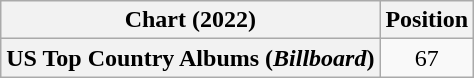<table class="wikitable plainrowheaders" style="text-align:center;">
<tr>
<th scope="col">Chart (2022)</th>
<th scope="col">Position</th>
</tr>
<tr>
<th scope="row">US Top Country Albums (<em>Billboard</em>)</th>
<td>67</td>
</tr>
</table>
